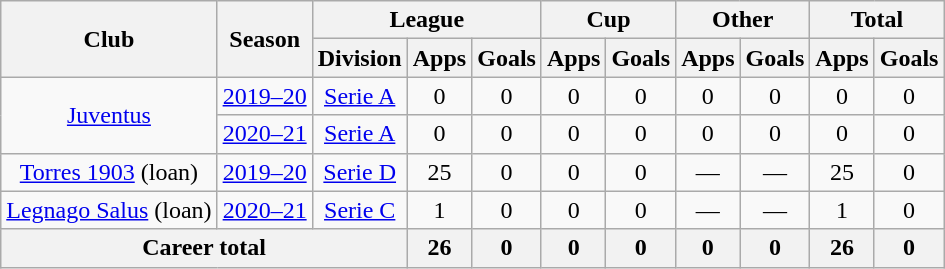<table class=wikitable style=text-align:center>
<tr>
<th rowspan=2>Club</th>
<th rowspan=2>Season</th>
<th colspan=3>League</th>
<th colspan=2>Cup</th>
<th colspan=2>Other</th>
<th colspan=2>Total</th>
</tr>
<tr>
<th>Division</th>
<th>Apps</th>
<th>Goals</th>
<th>Apps</th>
<th>Goals</th>
<th>Apps</th>
<th>Goals</th>
<th>Apps</th>
<th>Goals</th>
</tr>
<tr>
<td rowspan=2><a href='#'>Juventus</a></td>
<td><a href='#'>2019–20</a></td>
<td><a href='#'>Serie A</a></td>
<td>0</td>
<td>0</td>
<td>0</td>
<td>0</td>
<td>0</td>
<td>0</td>
<td>0</td>
<td>0</td>
</tr>
<tr>
<td><a href='#'>2020–21</a></td>
<td><a href='#'>Serie A</a></td>
<td>0</td>
<td>0</td>
<td>0</td>
<td>0</td>
<td>0</td>
<td>0</td>
<td>0</td>
<td>0</td>
</tr>
<tr>
<td rowspan=1><a href='#'>Torres 1903</a> (loan)</td>
<td><a href='#'>2019–20</a></td>
<td><a href='#'>Serie D</a></td>
<td>25</td>
<td>0</td>
<td>0</td>
<td>0</td>
<td>—</td>
<td>—</td>
<td>25</td>
<td>0</td>
</tr>
<tr>
<td rowspan=1><a href='#'>Legnago Salus</a> (loan)</td>
<td><a href='#'>2020–21</a></td>
<td><a href='#'>Serie C</a></td>
<td>1</td>
<td>0</td>
<td>0</td>
<td>0</td>
<td>—</td>
<td>—</td>
<td>1</td>
<td>0</td>
</tr>
<tr>
<th colspan=3>Career total</th>
<th>26</th>
<th>0</th>
<th>0</th>
<th>0</th>
<th>0</th>
<th>0</th>
<th>26</th>
<th>0</th>
</tr>
</table>
